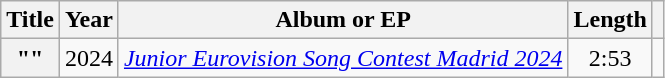<table class="wikitable plainrowheaders" style="text-align:center;">
<tr>
<th scope="col">Title</th>
<th scope="col">Year</th>
<th scope="col">Album or EP</th>
<th scope="col">Length</th>
<th scope="col"></th>
</tr>
<tr>
<th scope="row">""</th>
<td>2024</td>
<td><em><a href='#'>Junior Eurovision Song Contest Madrid 2024</a></em></td>
<td>2:53</td>
<td></td>
</tr>
</table>
